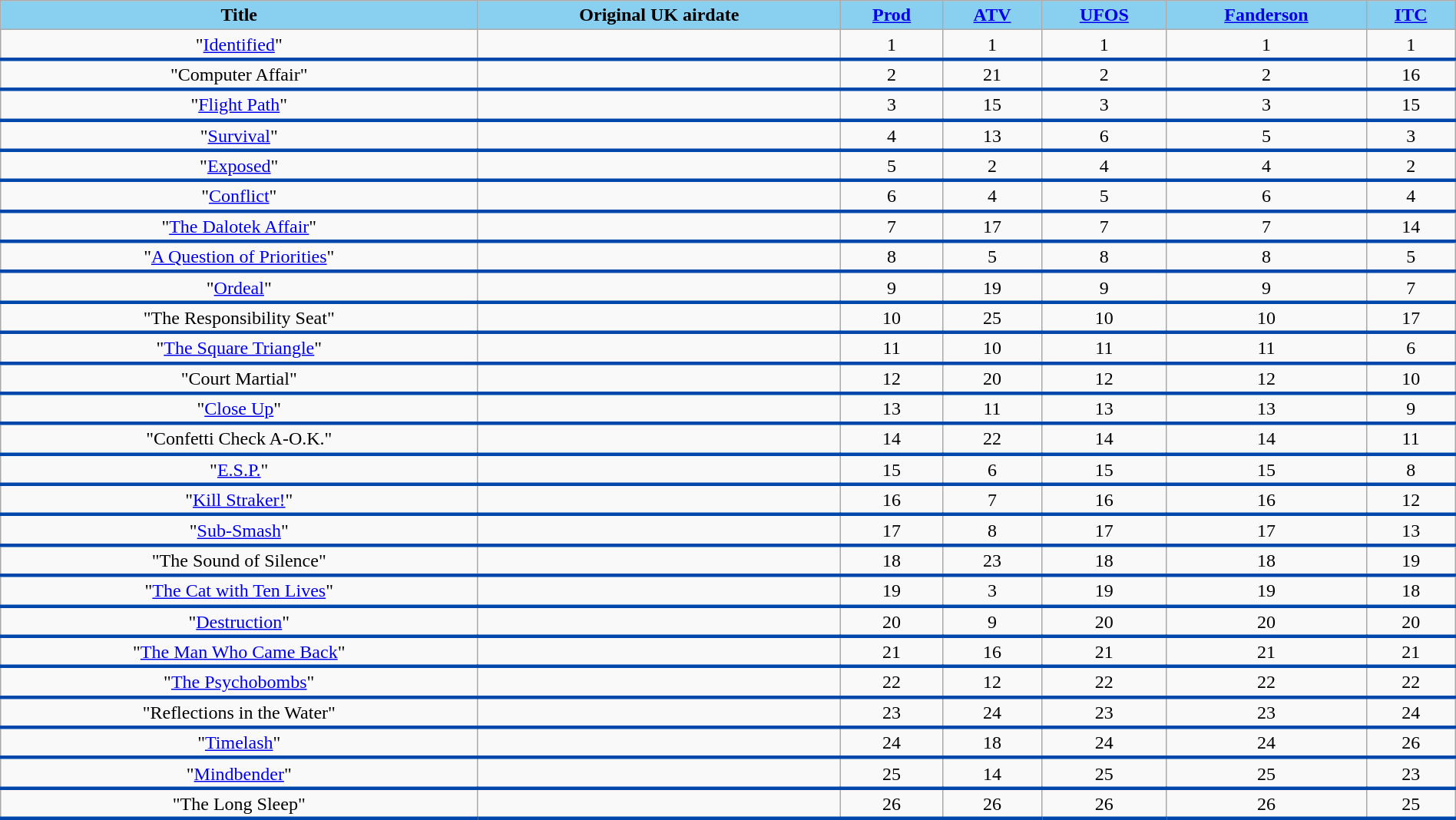<table class="wikitable sortable" width="100%">
<tr>
<th scope="col" style="background-color:#89CFF0;">Title</th>
<th scope="col" style="background-color:#89CFF0;">Original UK airdate</th>
<th scope="col" style="background-color:#89CFF0;"><a href='#'>Prod</a></th>
<th scope="col" style="background-color:#89CFF0;"><a href='#'>ATV</a></th>
<th scope="col" style="background-color:#89CFF0;"><a href='#'>UFOS</a></th>
<th scope="col" style="background-color:#89CFF0;"><a href='#'>Fanderson</a></th>
<th scope="col" style="background-color:#89CFF0;"><a href='#'>ITC</a></th>
</tr>
<tr>
<td align="center">"<a href='#'>Identified</a>"</td>
<td align="center"></td>
<td align="center">1</td>
<td align="center">1</td>
<td align="center">1</td>
<td align="center">1</td>
<td align="center">1</td>
</tr>
<tr class="expand-child" style="border-bottom: 3px solid #0047AB;">
</tr>
<tr>
<td align="center">"Computer Affair"</td>
<td align="center"></td>
<td align="center">2</td>
<td align="center">21</td>
<td align="center">2</td>
<td align="center">2</td>
<td align="center">16</td>
</tr>
<tr class="expand-child" style="border-bottom: 3px solid #0047AB;">
</tr>
<tr>
<td align="center">"<a href='#'>Flight Path</a>"</td>
<td align="center"></td>
<td align="center">3</td>
<td align="center">15</td>
<td align="center">3</td>
<td align="center">3</td>
<td align="center">15</td>
</tr>
<tr class="expand-child" style="border-bottom: 3px solid #0047AB;">
</tr>
<tr>
<td align="center">"<a href='#'>Survival</a>"</td>
<td align="center"></td>
<td align="center">4</td>
<td align="center">13</td>
<td align="center">6</td>
<td align="center">5</td>
<td align="center">3</td>
</tr>
<tr class="expand-child" style="border-bottom: 3px solid #0047AB;">
</tr>
<tr>
<td align="center">"<a href='#'>Exposed</a>"</td>
<td align="center"></td>
<td align="center">5</td>
<td align="center">2</td>
<td align="center">4</td>
<td align="center">4</td>
<td align="center">2</td>
</tr>
<tr class="expand-child" style="border-bottom: 3px solid #0047AB;">
</tr>
<tr>
<td align="center">"<a href='#'>Conflict</a>"</td>
<td align="center"></td>
<td align="center">6</td>
<td align="center">4</td>
<td align="center">5</td>
<td align="center">6</td>
<td align="center">4</td>
</tr>
<tr class="expand-child" style="border-bottom: 3px solid #0047AB;">
</tr>
<tr>
<td align="center">"<a href='#'>The Dalotek Affair</a>"</td>
<td align="center"></td>
<td align="center">7</td>
<td align="center">17</td>
<td align="center">7</td>
<td align="center">7</td>
<td align="center">14</td>
</tr>
<tr class="expand-child" style="border-bottom: 3px solid #0047AB;">
</tr>
<tr>
<td align="center">"<a href='#'>A Question of Priorities</a>"</td>
<td align="center"></td>
<td align="center">8</td>
<td align="center">5</td>
<td align="center">8</td>
<td align="center">8</td>
<td align="center">5</td>
</tr>
<tr class="expand-child" style="border-bottom: 3px solid #0047AB;">
</tr>
<tr>
<td align="center">"<a href='#'>Ordeal</a>"</td>
<td align="center"></td>
<td align="center">9</td>
<td align="center">19</td>
<td align="center">9</td>
<td align="center">9</td>
<td align="center">7</td>
</tr>
<tr class="expand-child" style="border-bottom: 3px solid #0047AB;">
</tr>
<tr>
<td align="center">"The Responsibility Seat"</td>
<td align="center"></td>
<td align="center">10</td>
<td align="center">25</td>
<td align="center">10</td>
<td align="center">10</td>
<td align="center">17</td>
</tr>
<tr class="expand-child" style="border-bottom: 3px solid #0047AB;">
</tr>
<tr>
<td align="center">"<a href='#'>The Square Triangle</a>"</td>
<td align="center"></td>
<td align="center">11</td>
<td align="center">10</td>
<td align="center">11</td>
<td align="center">11</td>
<td align="center">6</td>
</tr>
<tr class="expand-child" style="border-bottom: 3px solid #0047AB;">
</tr>
<tr>
<td align="center">"Court Martial"</td>
<td align="center"></td>
<td align="center">12</td>
<td align="center">20</td>
<td align="center">12</td>
<td align="center">12</td>
<td align="center">10</td>
</tr>
<tr class="expand-child" style="border-bottom: 3px solid #0047AB;">
</tr>
<tr>
<td align="center">"<a href='#'>Close Up</a>"</td>
<td align="center"></td>
<td align="center">13</td>
<td align="center">11</td>
<td align="center">13</td>
<td align="center">13</td>
<td align="center">9</td>
</tr>
<tr class="expand-child" style="border-bottom: 3px solid #0047AB;">
</tr>
<tr>
<td align="center">"Confetti Check A-O.K."</td>
<td align="center"></td>
<td align="center">14</td>
<td align="center">22</td>
<td align="center">14</td>
<td align="center">14</td>
<td align="center">11</td>
</tr>
<tr class="expand-child" style="border-bottom: 3px solid #0047AB;">
</tr>
<tr>
<td align="center">"<a href='#'>E.S.P.</a>"</td>
<td align="center"></td>
<td align="center">15</td>
<td align="center">6</td>
<td align="center">15</td>
<td align="center">15</td>
<td align="center">8</td>
</tr>
<tr class="expand-child" style="border-bottom: 3px solid #0047AB;">
</tr>
<tr>
<td align="center">"<a href='#'>Kill Straker!</a>"</td>
<td align="center"></td>
<td align="center">16</td>
<td align="center">7</td>
<td align="center">16</td>
<td align="center">16</td>
<td align="center">12</td>
</tr>
<tr class="expand-child" style="border-bottom: 3px solid #0047AB;">
</tr>
<tr>
<td align="center">"<a href='#'>Sub-Smash</a>"</td>
<td align="center"></td>
<td align="center">17</td>
<td align="center">8</td>
<td align="center">17</td>
<td align="center">17</td>
<td align="center">13</td>
</tr>
<tr class="expand-child" style="border-bottom: 3px solid #0047AB;">
</tr>
<tr>
<td align="center">"The Sound of Silence"</td>
<td align="center"></td>
<td align="center">18</td>
<td align="center">23</td>
<td align="center">18</td>
<td align="center">18</td>
<td align="center">19</td>
</tr>
<tr class="expand-child" style="border-bottom: 3px solid #0047AB;">
</tr>
<tr>
<td align="center">"<a href='#'>The Cat with Ten Lives</a>"</td>
<td align="center"></td>
<td align="center">19</td>
<td align="center">3</td>
<td align="center">19</td>
<td align="center">19</td>
<td align="center">18</td>
</tr>
<tr class="expand-child" style="border-bottom: 3px solid #0047AB;">
</tr>
<tr>
<td align="center">"<a href='#'>Destruction</a>"</td>
<td align="center"></td>
<td align="center">20</td>
<td align="center">9</td>
<td align="center">20</td>
<td align="center">20</td>
<td align="center">20</td>
</tr>
<tr class="expand-child" style="border-bottom: 3px solid #0047AB;">
</tr>
<tr>
<td align="center">"<a href='#'>The Man Who Came Back</a>"</td>
<td align="center"></td>
<td align="center">21</td>
<td align="center">16</td>
<td align="center">21</td>
<td align="center">21</td>
<td align="center">21</td>
</tr>
<tr class="expand-child" style="border-bottom: 3px solid #0047AB;">
</tr>
<tr>
<td align="center">"<a href='#'>The Psychobombs</a>"</td>
<td align="center"></td>
<td align="center">22</td>
<td align="center">12</td>
<td align="center">22</td>
<td align="center">22</td>
<td align="center">22</td>
</tr>
<tr class="expand-child" style="border-bottom: 3px solid #0047AB;">
</tr>
<tr>
<td align="center">"Reflections in the Water"</td>
<td align="center"></td>
<td align="center">23</td>
<td align="center">24</td>
<td align="center">23</td>
<td align="center">23</td>
<td align="center">24</td>
</tr>
<tr class="expand-child" style="border-bottom: 3px solid #0047AB;">
</tr>
<tr>
<td align="center">"<a href='#'>Timelash</a>"</td>
<td align="center"></td>
<td align="center">24</td>
<td align="center">18</td>
<td align="center">24</td>
<td align="center">24</td>
<td align="center">26</td>
</tr>
<tr class="expand-child" style="border-bottom: 3px solid #0047AB;">
</tr>
<tr>
<td align="center">"<a href='#'>Mindbender</a>"</td>
<td align="center"></td>
<td align="center">25</td>
<td align="center">14</td>
<td align="center">25</td>
<td align="center">25</td>
<td align="center">23</td>
</tr>
<tr class="expand-child" style="border-bottom: 3px solid #0047AB;">
</tr>
<tr>
<td align="center">"The Long Sleep"</td>
<td align="center"></td>
<td align="center">26</td>
<td align="center">26</td>
<td align="center">26</td>
<td align="center">26</td>
<td align="center">25</td>
</tr>
<tr class="expand-child" style="border-bottom: 3px solid #0047AB;">
</tr>
</table>
